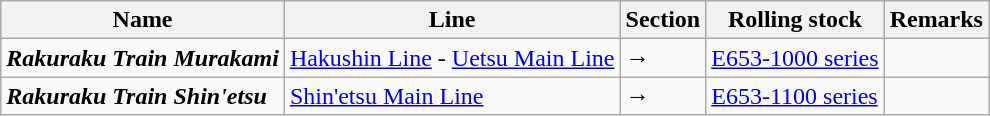<table class="wikitable">
<tr>
<th>Name</th>
<th>Line</th>
<th>Section</th>
<th>Rolling stock</th>
<th>Remarks</th>
</tr>
<tr>
<td><strong><em>Rakuraku Train Murakami</em></strong></td>
<td><a href='#'>Hakushin Line</a> - <a href='#'>Uetsu Main Line</a></td>
<td> → </td>
<td><a href='#'>E653-1000 series</a></td>
<td></td>
</tr>
<tr>
<td><strong><em>Rakuraku Train Shin'etsu</em></strong></td>
<td><a href='#'>Shin'etsu Main Line</a></td>
<td> → </td>
<td><a href='#'>E653-1100 series</a></td>
<td></td>
</tr>
</table>
